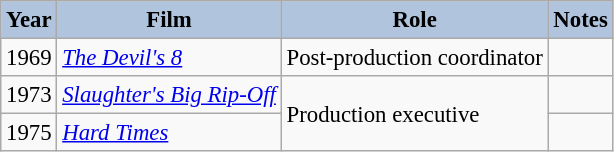<table class="wikitable" style="font-size:95%;">
<tr>
<th style="background:#B0C4DE;">Year</th>
<th style="background:#B0C4DE;">Film</th>
<th style="background:#B0C4DE;">Role</th>
<th style="background:#B0C4DE;">Notes</th>
</tr>
<tr>
<td>1969</td>
<td><em><a href='#'>The Devil's 8</a></em></td>
<td>Post-production coordinator</td>
<td></td>
</tr>
<tr>
<td>1973</td>
<td><em><a href='#'>Slaughter's Big Rip-Off</a></em></td>
<td rowspan=2>Production executive</td>
<td></td>
</tr>
<tr>
<td>1975</td>
<td><em><a href='#'>Hard Times</a></em></td>
<td></td>
</tr>
</table>
